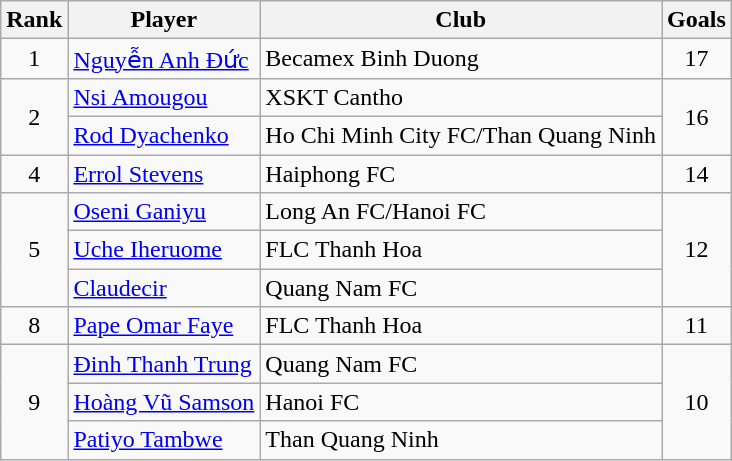<table class="wikitable" style="text-align:center;">
<tr>
<th>Rank</th>
<th>Player</th>
<th>Club</th>
<th>Goals</th>
</tr>
<tr>
<td>1</td>
<td align="left"> <a href='#'>Nguyễn Anh Đức</a></td>
<td align="left">Becamex Binh Duong</td>
<td>17</td>
</tr>
<tr>
<td rowspan=2>2</td>
<td align="left"> <a href='#'>Nsi Amougou</a></td>
<td align="left">XSKT Cantho</td>
<td rowspan=2>16</td>
</tr>
<tr>
<td align="left"> <a href='#'>Rod Dyachenko</a></td>
<td align="left">Ho Chi Minh City FC/Than Quang Ninh</td>
</tr>
<tr>
<td>4</td>
<td align="left"> <a href='#'>Errol Stevens</a></td>
<td align="left">Haiphong FC</td>
<td>14</td>
</tr>
<tr>
<td rowspan=3>5</td>
<td align="left"> <a href='#'>Oseni Ganiyu</a></td>
<td align="left">Long An FC/Hanoi FC</td>
<td rowspan=3>12</td>
</tr>
<tr>
<td align="left"> <a href='#'>Uche Iheruome</a></td>
<td align="left">FLC Thanh Hoa</td>
</tr>
<tr>
<td align="left"> <a href='#'>Claudecir</a></td>
<td align="left">Quang Nam FC</td>
</tr>
<tr>
<td>8</td>
<td align="left"> <a href='#'>Pape Omar Faye</a></td>
<td align="left">FLC Thanh Hoa</td>
<td>11</td>
</tr>
<tr>
<td rowspan=3>9</td>
<td align="left"> <a href='#'>Đinh Thanh Trung</a></td>
<td align="left">Quang Nam FC</td>
<td rowspan=3>10</td>
</tr>
<tr>
<td align="left"> <a href='#'>Hoàng Vũ Samson</a></td>
<td align="left">Hanoi FC</td>
</tr>
<tr>
<td align="left"> <a href='#'>Patiyo Tambwe</a></td>
<td align="left">Than Quang Ninh</td>
</tr>
</table>
